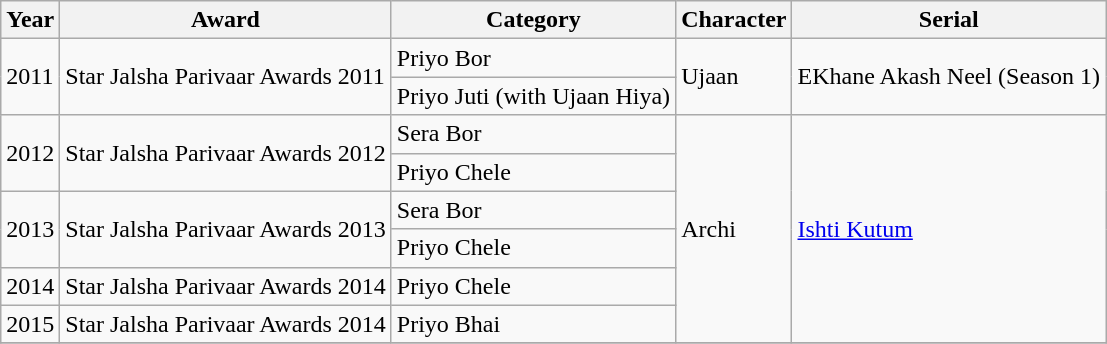<table class="wikitable sortable">
<tr>
<th>Year</th>
<th>Award</th>
<th>Category</th>
<th>Character</th>
<th>Serial</th>
</tr>
<tr>
<td rowspan="2">2011</td>
<td rowspan="2">Star Jalsha Parivaar Awards 2011</td>
<td>Priyo Bor</td>
<td rowspan="2">Ujaan</td>
<td rowspan="2">EKhane Akash Neel (Season 1)</td>
</tr>
<tr>
<td>Priyo Juti (with Ujaan Hiya)</td>
</tr>
<tr>
<td rowspan="2">2012</td>
<td rowspan="2">Star Jalsha Parivaar Awards 2012</td>
<td>Sera Bor</td>
<td rowspan="6">Archi</td>
<td rowspan="6"><a href='#'>Ishti Kutum</a></td>
</tr>
<tr>
<td>Priyo Chele</td>
</tr>
<tr>
<td rowspan="2">2013</td>
<td rowspan="2">Star Jalsha Parivaar Awards 2013</td>
<td>Sera Bor</td>
</tr>
<tr>
<td>Priyo Chele</td>
</tr>
<tr>
<td>2014</td>
<td>Star Jalsha Parivaar Awards 2014</td>
<td>Priyo Chele</td>
</tr>
<tr>
<td>2015</td>
<td>Star Jalsha Parivaar Awards 2014</td>
<td>Priyo Bhai</td>
</tr>
<tr>
</tr>
</table>
